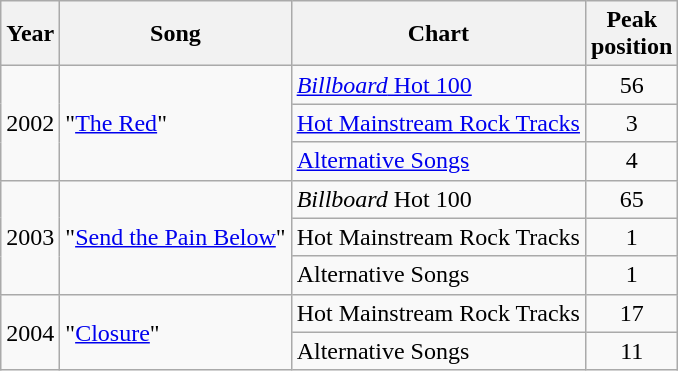<table class="wikitable">
<tr>
<th>Year</th>
<th>Song</th>
<th>Chart</th>
<th>Peak<br>position</th>
</tr>
<tr>
<td rowspan="3">2002</td>
<td rowspan="3">"<a href='#'>The Red</a>"</td>
<td><a href='#'><em>Billboard</em> Hot 100</a></td>
<td align="center">56</td>
</tr>
<tr>
<td><a href='#'>Hot Mainstream Rock Tracks</a></td>
<td align="center">3</td>
</tr>
<tr>
<td><a href='#'>Alternative Songs</a></td>
<td align="center">4</td>
</tr>
<tr>
<td rowspan="3">2003</td>
<td rowspan="3">"<a href='#'>Send the Pain Below</a>"</td>
<td><em>Billboard</em> Hot 100</td>
<td align="center">65</td>
</tr>
<tr>
<td>Hot Mainstream Rock Tracks</td>
<td align="center">1</td>
</tr>
<tr>
<td>Alternative Songs</td>
<td align="center">1</td>
</tr>
<tr>
<td rowspan="2">2004</td>
<td rowspan="2">"<a href='#'>Closure</a>"</td>
<td>Hot Mainstream Rock Tracks</td>
<td align="center">17</td>
</tr>
<tr>
<td>Alternative Songs</td>
<td align="center">11</td>
</tr>
</table>
